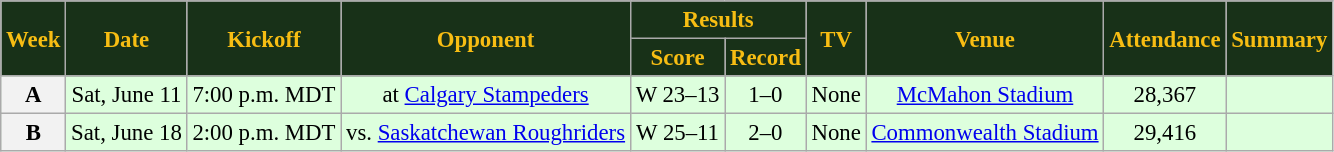<table class="wikitable" style="font-size: 95%;">
<tr>
<th style="background:#183118;color:#f7bd13;" rowspan=2>Week</th>
<th style="background:#183118;color:#f7bd13;" rowspan=2>Date</th>
<th style="background:#183118;color:#f7bd13;" rowspan=2>Kickoff</th>
<th style="background:#183118;color:#f7bd13;" rowspan=2>Opponent</th>
<th style="background:#183118;color:#f7bd13;" colspan=2>Results</th>
<th style="background:#183118;color:#f7bd13;" rowspan=2>TV</th>
<th style="background:#183118;color:#f7bd13;" rowspan=2>Venue</th>
<th style="background:#183118;color:#f7bd13;" rowspan=2>Attendance</th>
<th style="background:#183118;color:#f7bd13;" rowspan=2>Summary</th>
</tr>
<tr>
<th style="background:#183118;color:#f7bd13;">Score</th>
<th style="background:#183118;color:#f7bd13;">Record</th>
</tr>
<tr align="center" bgcolor="#ddffdd">
<th align="center"><strong>A</strong></th>
<td align="center">Sat, June 11</td>
<td align="center">7:00 p.m. MDT</td>
<td align="center">at <a href='#'>Calgary Stampeders</a></td>
<td align="center">W 23–13</td>
<td align="center">1–0</td>
<td align="center">None</td>
<td align="center"><a href='#'>McMahon Stadium</a></td>
<td align="center">28,367</td>
<td align="center"></td>
</tr>
<tr align="center" bgcolor="#ddffdd">
<th align="center"><strong>B</strong></th>
<td align="center">Sat, June 18</td>
<td align="center">2:00 p.m. MDT</td>
<td align="center">vs. <a href='#'>Saskatchewan Roughriders</a></td>
<td align="center">W 25–11</td>
<td align="center">2–0</td>
<td align="center">None</td>
<td align="center"><a href='#'>Commonwealth Stadium</a></td>
<td align="center">29,416</td>
<td align="center"></td>
</tr>
</table>
